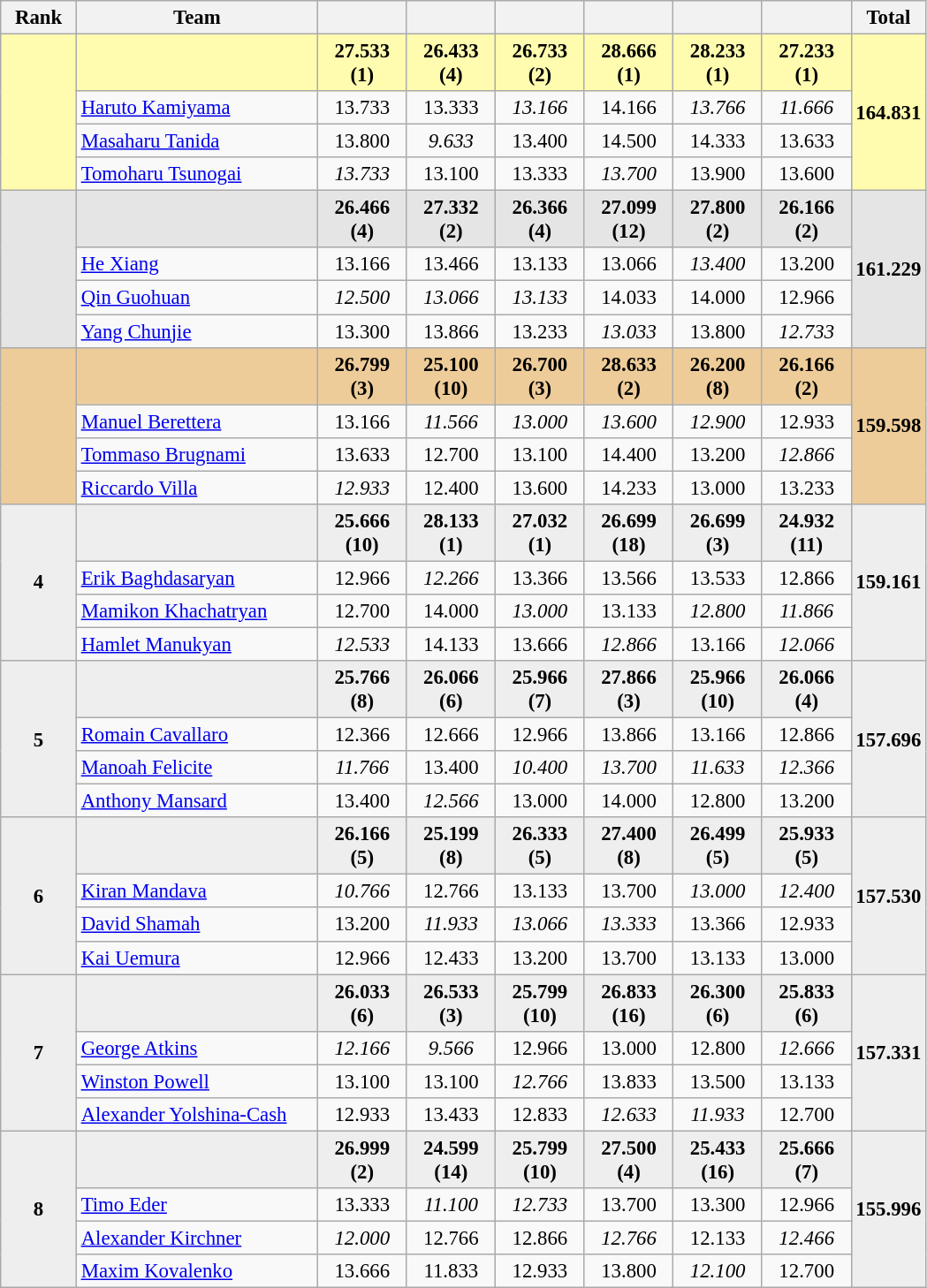<table style="text-align:center; font-size:95%" class="wikitable sortable">
<tr>
<th scope="col" style="width:50px;">Rank</th>
<th scope="col" style="width:175px;">Team</th>
<th scope="col" style="width:60px;"></th>
<th scope="col" style="width:60px;"></th>
<th scope="col" style="width:60px;"></th>
<th scope="col" style="width:60px;"></th>
<th scope="col" style="width:60px;"></th>
<th scope="col" style="width:60px;"></th>
<th>Total</th>
</tr>
<tr style="background:#fffcaf;">
<td rowspan="4"><strong></strong></td>
<td style="text-align:left;"></td>
<td><strong>27.533 (1)</strong></td>
<td><strong>26.433 (4)</strong></td>
<td><strong>26.733 (2)</strong></td>
<td><strong>28.666 (1)</strong></td>
<td><strong>28.233 (1)</strong></td>
<td><strong>27.233 (1)</strong></td>
<td rowspan="4"><strong>164.831</strong></td>
</tr>
<tr>
<td style="text-align:left;"><a href='#'>Haruto Kamiyama</a></td>
<td>13.733</td>
<td>13.333</td>
<td><em>13.166</em></td>
<td>14.166</td>
<td><em>13.766</em></td>
<td><em>11.666</em></td>
</tr>
<tr>
<td style="text-align:left;"><a href='#'>Masaharu Tanida</a></td>
<td>13.800</td>
<td><em>9.633</em></td>
<td>13.400</td>
<td>14.500</td>
<td>14.333</td>
<td>13.633</td>
</tr>
<tr>
<td style="text-align:left;"><a href='#'>Tomoharu Tsunogai</a></td>
<td><em>13.733</em></td>
<td>13.100</td>
<td>13.333</td>
<td><em>13.700</em></td>
<td>13.900</td>
<td>13.600</td>
</tr>
<tr style="background:#e5e5e5;">
<td rowspan="4"><strong></strong></td>
<td style="text-align:left;"></td>
<td><strong>26.466 (4)</strong></td>
<td><strong>27.332 (2)</strong></td>
<td><strong>26.366 (4)</strong></td>
<td><strong>27.099 (12)</strong></td>
<td><strong>27.800 (2)</strong></td>
<td><strong>26.166 (2)</strong></td>
<td rowspan="4"><strong>161.229</strong></td>
</tr>
<tr>
<td style="text-align:left;"><a href='#'>He Xiang</a></td>
<td>13.166</td>
<td>13.466</td>
<td>13.133</td>
<td>13.066</td>
<td><em>13.400</em></td>
<td>13.200</td>
</tr>
<tr>
<td style="text-align:left;"><a href='#'>Qin Guohuan</a></td>
<td><em>12.500</em></td>
<td><em>13.066</em></td>
<td><em>13.133</em></td>
<td>14.033</td>
<td>14.000</td>
<td>12.966</td>
</tr>
<tr>
<td style="text-align:left;"><a href='#'>Yang Chunjie</a></td>
<td>13.300</td>
<td>13.866</td>
<td>13.233</td>
<td><em>13.033</em></td>
<td>13.800</td>
<td><em>12.733</em></td>
</tr>
<tr style="background:#ec9;">
<td rowspan="4"><strong></strong></td>
<td style="text-align:left;"></td>
<td><strong>26.799 (3)</strong></td>
<td><strong>25.100 (10)</strong></td>
<td><strong>26.700 (3)</strong></td>
<td><strong>28.633 (2)</strong></td>
<td><strong>26.200 (8)</strong></td>
<td><strong>26.166 (2)</strong></td>
<td rowspan="4"><strong>159.598</strong></td>
</tr>
<tr>
<td style="text-align:left;"><a href='#'>Manuel Berettera</a></td>
<td>13.166</td>
<td><em>11.566</em></td>
<td><em>13.000</em></td>
<td><em>13.600</em></td>
<td><em>12.900</em></td>
<td>12.933</td>
</tr>
<tr>
<td style="text-align:left;"><a href='#'>Tommaso Brugnami</a></td>
<td>13.633</td>
<td>12.700</td>
<td>13.100</td>
<td>14.400</td>
<td>13.200</td>
<td><em>12.866</em></td>
</tr>
<tr>
<td style="text-align:left;"><a href='#'>Riccardo Villa</a></td>
<td><em>12.933</em></td>
<td>12.400</td>
<td>13.600</td>
<td>14.233</td>
<td>13.000</td>
<td>13.233</td>
</tr>
<tr style="background:#eee;">
<td rowspan="4"><strong>4</strong></td>
<td style="text-align:left;"></td>
<td><strong>25.666 (10)</strong></td>
<td><strong>28.133 (1)</strong></td>
<td><strong>27.032 (1)</strong></td>
<td><strong>26.699 (18)</strong></td>
<td><strong>26.699 (3)</strong></td>
<td><strong>24.932 (11)</strong></td>
<td rowspan="4"><strong>159.161</strong></td>
</tr>
<tr>
<td style="text-align:left;"><a href='#'>Erik Baghdasaryan</a></td>
<td>12.966</td>
<td><em>12.266</em></td>
<td>13.366</td>
<td>13.566</td>
<td>13.533</td>
<td>12.866</td>
</tr>
<tr>
<td style="text-align:left;"><a href='#'>Mamikon Khachatryan</a></td>
<td>12.700</td>
<td>14.000</td>
<td><em>13.000</em></td>
<td>13.133</td>
<td><em>12.800</em></td>
<td><em>11.866</em></td>
</tr>
<tr>
<td style="text-align:left;"><a href='#'>Hamlet Manukyan</a></td>
<td><em>12.533</em></td>
<td>14.133</td>
<td>13.666</td>
<td><em>12.866</em></td>
<td>13.166</td>
<td><em>12.066</em></td>
</tr>
<tr style="background:#eee;">
<td rowspan="4"><strong>5</strong></td>
<td style="text-align:left;"></td>
<td><strong>25.766 (8)</strong></td>
<td><strong>26.066 (6)</strong></td>
<td><strong>25.966 (7)</strong></td>
<td><strong>27.866 (3)</strong></td>
<td><strong>25.966 (10)</strong></td>
<td><strong>26.066 (4)</strong></td>
<td rowspan="4"><strong>157.696</strong></td>
</tr>
<tr>
<td style="text-align:left;"><a href='#'>Romain Cavallaro</a></td>
<td>12.366</td>
<td>12.666</td>
<td>12.966</td>
<td>13.866</td>
<td>13.166</td>
<td>12.866</td>
</tr>
<tr>
<td style="text-align:left;"><a href='#'>Manoah Felicite</a></td>
<td><em>11.766</em></td>
<td>13.400</td>
<td><em>10.400</em></td>
<td><em>13.700</em></td>
<td><em>11.633</em></td>
<td><em>12.366</em></td>
</tr>
<tr>
<td style="text-align:left;"><a href='#'>Anthony Mansard</a></td>
<td>13.400</td>
<td><em>12.566</em></td>
<td>13.000</td>
<td>14.000</td>
<td>12.800</td>
<td>13.200</td>
</tr>
<tr style="background:#eee;">
<td rowspan="4"><strong>6</strong></td>
<td style="text-align:left;"></td>
<td><strong>26.166 (5)</strong></td>
<td><strong>25.199 (8)</strong></td>
<td><strong>26.333 (5)</strong></td>
<td><strong>27.400 (8)</strong></td>
<td><strong>26.499 (5)</strong></td>
<td><strong>25.933 (5)</strong></td>
<td rowspan="4"><strong>157.530</strong></td>
</tr>
<tr>
<td style="text-align:left;"><a href='#'>Kiran Mandava</a></td>
<td><em>10.766</em></td>
<td>12.766</td>
<td>13.133</td>
<td>13.700</td>
<td><em>13.000</em></td>
<td><em>12.400</em></td>
</tr>
<tr>
<td style="text-align:left;"><a href='#'>David Shamah</a></td>
<td>13.200</td>
<td><em>11.933</em></td>
<td><em>13.066</em></td>
<td><em>13.333</em></td>
<td>13.366</td>
<td>12.933</td>
</tr>
<tr>
<td style="text-align:left;"><a href='#'>Kai Uemura</a></td>
<td>12.966</td>
<td>12.433</td>
<td>13.200</td>
<td>13.700</td>
<td>13.133</td>
<td>13.000</td>
</tr>
<tr style="background:#eee;">
<td rowspan="4"><strong>7</strong></td>
<td style="text-align:left;"></td>
<td><strong>26.033 (6)</strong></td>
<td><strong>26.533 (3)</strong></td>
<td><strong>25.799 (10)</strong></td>
<td><strong>26.833 (16)</strong></td>
<td><strong>26.300 (6)</strong></td>
<td><strong>25.833 (6)</strong></td>
<td rowspan="4"><strong>157.331</strong></td>
</tr>
<tr>
<td style="text-align:left;"><a href='#'>George Atkins</a></td>
<td><em>12.166</em></td>
<td><em>9.566</em></td>
<td>12.966</td>
<td>13.000</td>
<td>12.800</td>
<td><em>12.666</em></td>
</tr>
<tr>
<td style="text-align:left;"><a href='#'>Winston Powell</a></td>
<td>13.100</td>
<td>13.100</td>
<td><em>12.766</em></td>
<td>13.833</td>
<td>13.500</td>
<td>13.133</td>
</tr>
<tr>
<td style="text-align:left;"><a href='#'>Alexander Yolshina-Cash</a></td>
<td>12.933</td>
<td>13.433</td>
<td>12.833</td>
<td><em>12.633</em></td>
<td><em>11.933</em></td>
<td>12.700</td>
</tr>
<tr style="background:#eee;">
<td rowspan="4"><strong>8</strong></td>
<td style="text-align:left;"></td>
<td><strong>26.999 (2)</strong></td>
<td><strong>24.599 (14)</strong></td>
<td><strong>25.799 (10)</strong></td>
<td><strong>27.500 (4)</strong></td>
<td><strong>25.433 (16)</strong></td>
<td><strong>25.666 (7)</strong></td>
<td rowspan="4"><strong>155.996</strong></td>
</tr>
<tr>
<td style="text-align:left;"><a href='#'>Timo Eder</a></td>
<td>13.333</td>
<td><em>11.100</em></td>
<td><em>12.733</em></td>
<td>13.700</td>
<td>13.300</td>
<td>12.966</td>
</tr>
<tr>
<td style="text-align:left;"><a href='#'>Alexander Kirchner</a></td>
<td><em>12.000</em></td>
<td>12.766</td>
<td>12.866</td>
<td><em>12.766</em></td>
<td>12.133</td>
<td><em>12.466</em></td>
</tr>
<tr>
<td style="text-align:left;"><a href='#'>Maxim Kovalenko</a></td>
<td>13.666</td>
<td>11.833</td>
<td>12.933</td>
<td>13.800</td>
<td><em>12.100</em></td>
<td>12.700</td>
</tr>
</table>
